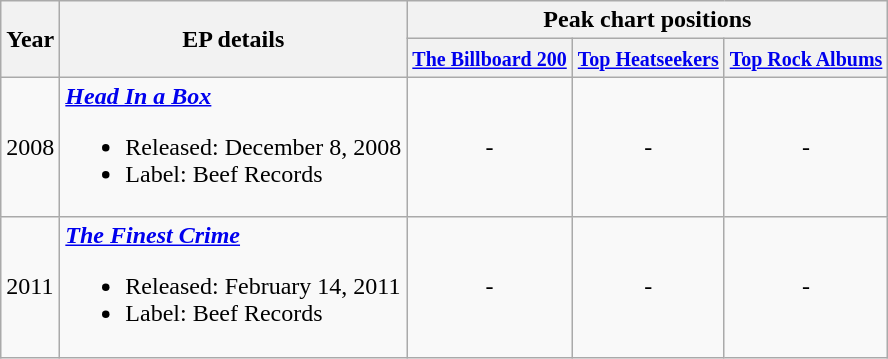<table class="wikitable">
<tr>
<th rowspan=2>Year</th>
<th rowspan=2>EP details</th>
<th colspan=3>Peak chart positions</th>
</tr>
<tr>
<th style="width:em"><small><a href='#'>The Billboard 200</a></small></th>
<th style="width:em"><small><a href='#'>Top Heatseekers</a></small></th>
<th style="width:em"><small><a href='#'>Top Rock Albums</a></small></th>
</tr>
<tr>
<td>2008</td>
<td><strong><em><a href='#'>Head In a Box</a></em></strong><br><ul><li>Released: December 8, 2008</li><li>Label: Beef Records</li></ul></td>
<td style="text-align:center;">-</td>
<td style="text-align:center;">-</td>
<td style="text-align:center;">-</td>
</tr>
<tr>
<td>2011</td>
<td><strong><em><a href='#'>The Finest Crime</a></em></strong><br><ul><li>Released: February 14, 2011</li><li>Label: Beef Records</li></ul></td>
<td style="text-align:center;">-</td>
<td style="text-align:center;">-</td>
<td style="text-align:center;">-</td>
</tr>
</table>
